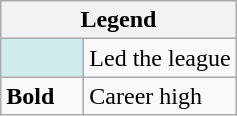<table class="wikitable mw-collapsible mw-collapsed">
<tr>
<th colspan="2">Legend</th>
</tr>
<tr>
<td style="background:#cfecec; width:3em;"></td>
<td>Led the league</td>
</tr>
<tr>
<td><strong>Bold</strong></td>
<td>Career high</td>
</tr>
</table>
